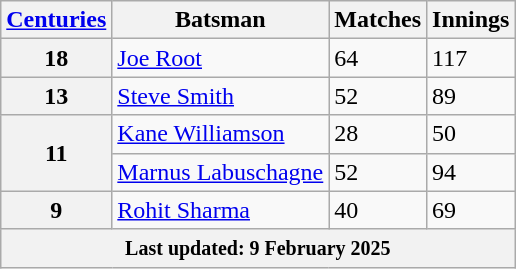<table class="wikitable sortable">
<tr>
<th><a href='#'>Centuries</a></th>
<th>Batsman</th>
<th>Matches</th>
<th>Innings</th>
</tr>
<tr>
<th>18</th>
<td> <a href='#'>Joe Root</a></td>
<td>64</td>
<td>117</td>
</tr>
<tr>
<th>13</th>
<td> <a href='#'>Steve Smith</a></td>
<td>52</td>
<td>89</td>
</tr>
<tr>
<th rowspan=2>11</th>
<td> <a href='#'>Kane Williamson</a></td>
<td>28</td>
<td>50</td>
</tr>
<tr>
<td> <a href='#'>Marnus Labuschagne</a></td>
<td>52</td>
<td>94</td>
</tr>
<tr>
<th>9</th>
<td> <a href='#'>Rohit Sharma</a></td>
<td>40</td>
<td>69</td>
</tr>
<tr>
<th colspan="4"><small>Last updated: 9 February 2025</small></th>
</tr>
</table>
